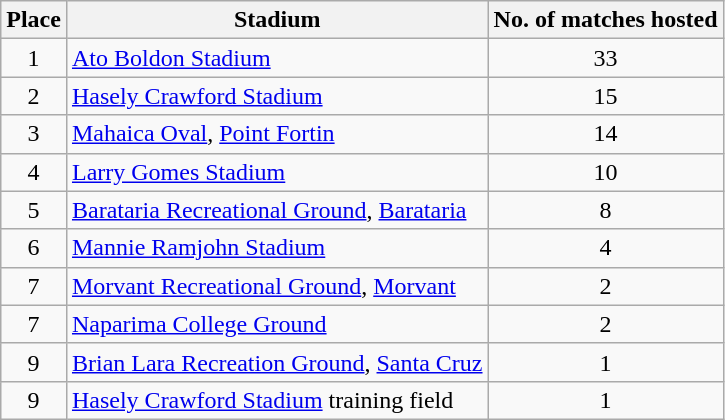<table class="wikitable">
<tr>
<th>Place</th>
<th>Stadium</th>
<th>No. of matches hosted</th>
</tr>
<tr>
<td align=center>1</td>
<td><a href='#'>Ato Boldon Stadium</a></td>
<td align=center>33</td>
</tr>
<tr>
<td align=center>2</td>
<td><a href='#'>Hasely Crawford Stadium</a></td>
<td align=center>15</td>
</tr>
<tr>
<td align=center>3</td>
<td><a href='#'>Mahaica Oval</a>, <a href='#'>Point Fortin</a></td>
<td align=center>14</td>
</tr>
<tr>
<td align=center>4</td>
<td><a href='#'>Larry Gomes Stadium</a></td>
<td align=center>10</td>
</tr>
<tr>
<td align=center>5</td>
<td><a href='#'>Barataria Recreational Ground</a>, <a href='#'>Barataria</a></td>
<td align=center>8</td>
</tr>
<tr>
<td align=center>6</td>
<td><a href='#'>Mannie Ramjohn Stadium</a></td>
<td align=center>4</td>
</tr>
<tr>
<td align=center>7</td>
<td><a href='#'>Morvant Recreational Ground</a>, <a href='#'>Morvant</a></td>
<td align=center>2</td>
</tr>
<tr>
<td align=center>7</td>
<td><a href='#'>Naparima College Ground</a></td>
<td align=center>2</td>
</tr>
<tr>
<td align=center>9</td>
<td><a href='#'>Brian Lara Recreation Ground</a>, <a href='#'>Santa Cruz</a></td>
<td align=center>1</td>
</tr>
<tr>
<td align=center>9</td>
<td><a href='#'>Hasely Crawford Stadium</a> training field</td>
<td align=center>1</td>
</tr>
</table>
